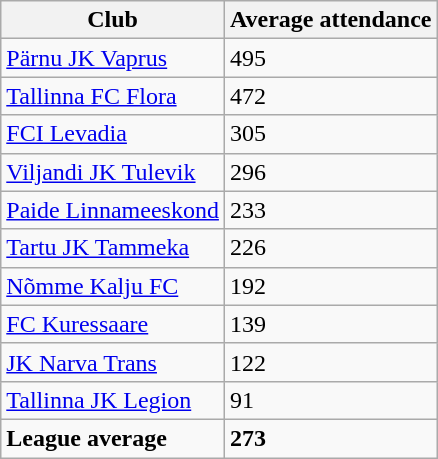<table class="wikitable sortable">
<tr>
<th>Club</th>
<th>Average attendance</th>
</tr>
<tr>
<td><a href='#'>Pärnu JK Vaprus</a></td>
<td>495</td>
</tr>
<tr>
<td><a href='#'>Tallinna FC Flora</a></td>
<td>472</td>
</tr>
<tr>
<td><a href='#'>FCI Levadia</a></td>
<td>305</td>
</tr>
<tr>
<td><a href='#'>Viljandi JK Tulevik</a></td>
<td>296</td>
</tr>
<tr>
<td><a href='#'>Paide Linnameeskond</a></td>
<td>233</td>
</tr>
<tr>
<td><a href='#'>Tartu JK Tammeka</a></td>
<td>226</td>
</tr>
<tr>
<td><a href='#'>Nõmme Kalju FC</a></td>
<td>192</td>
</tr>
<tr>
<td><a href='#'>FC Kuressaare</a></td>
<td>139</td>
</tr>
<tr>
<td><a href='#'>JK Narva Trans</a></td>
<td>122</td>
</tr>
<tr>
<td><a href='#'>Tallinna JK Legion</a></td>
<td>91</td>
</tr>
<tr>
<td><strong>League average</strong></td>
<td><strong>273</strong></td>
</tr>
</table>
